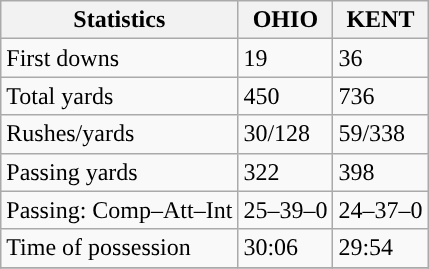<table class="wikitable" style="float: left;">
<tr>
<th>Statistics</th>
<th>OHIO</th>
<th>KENT</th>
</tr>
<tr>
<td>First downs</td>
<td>19</td>
<td>36</td>
</tr>
<tr>
<td>Total yards</td>
<td>450</td>
<td>736</td>
</tr>
<tr>
<td>Rushes/yards</td>
<td>30/128</td>
<td>59/338</td>
</tr>
<tr>
<td>Passing yards</td>
<td>322</td>
<td>398</td>
</tr>
<tr>
<td>Passing: Comp–Att–Int</td>
<td>25–39–0</td>
<td>24–37–0</td>
</tr>
<tr>
<td>Time of possession</td>
<td>30:06</td>
<td>29:54</td>
</tr>
<tr>
</tr>
</table>
